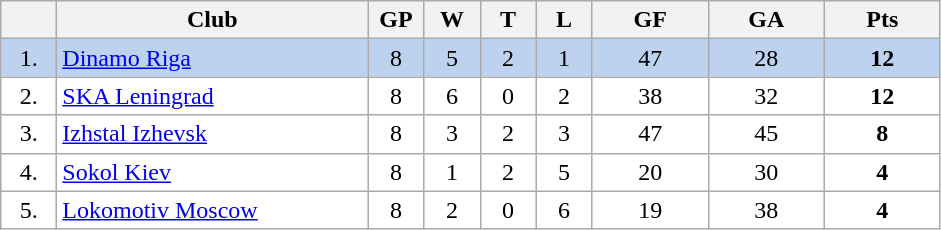<table class="wikitable">
<tr>
<th width="30"></th>
<th width="200">Club</th>
<th width="30">GP</th>
<th width="30">W</th>
<th width="30">T</th>
<th width="30">L</th>
<th width="70">GF</th>
<th width="70">GA</th>
<th width="70">Pts</th>
</tr>
<tr bgcolor="#BCD2EE" align="center">
<td>1.</td>
<td align="left"><a href='#'>Dinamo Riga</a></td>
<td>8</td>
<td>5</td>
<td>2</td>
<td>1</td>
<td>47</td>
<td>28</td>
<td><strong>12</strong></td>
</tr>
<tr bgcolor="#FFFFFF" align="center">
<td>2.</td>
<td align="left"><a href='#'>SKA Leningrad</a></td>
<td>8</td>
<td>6</td>
<td>0</td>
<td>2</td>
<td>38</td>
<td>32</td>
<td><strong>12</strong></td>
</tr>
<tr bgcolor="#FFFFFF" align="center">
<td>3.</td>
<td align="left"><a href='#'>Izhstal Izhevsk</a></td>
<td>8</td>
<td>3</td>
<td>2</td>
<td>3</td>
<td>47</td>
<td>45</td>
<td><strong>8</strong></td>
</tr>
<tr bgcolor="#FFFFFF" align="center">
<td>4.</td>
<td align="left"><a href='#'>Sokol Kiev</a></td>
<td>8</td>
<td>1</td>
<td>2</td>
<td>5</td>
<td>20</td>
<td>30</td>
<td><strong>4</strong></td>
</tr>
<tr bgcolor="#FFFFFF" align="center">
<td>5.</td>
<td align="left"><a href='#'>Lokomotiv Moscow</a></td>
<td>8</td>
<td>2</td>
<td>0</td>
<td>6</td>
<td>19</td>
<td>38</td>
<td><strong>4</strong></td>
</tr>
</table>
